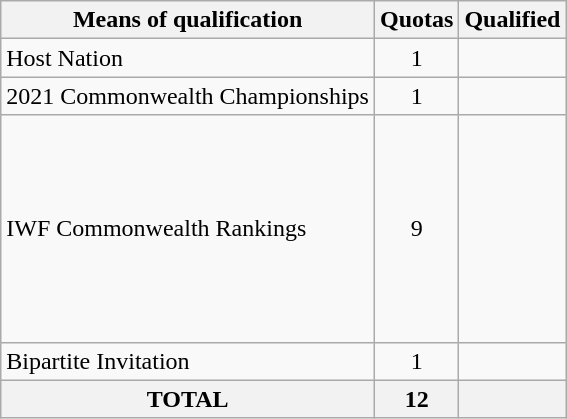<table class = "wikitable">
<tr>
<th>Means of qualification</th>
<th>Quotas</th>
<th>Qualified</th>
</tr>
<tr>
<td>Host Nation</td>
<td align="center">1</td>
<td></td>
</tr>
<tr>
<td>2021 Commonwealth Championships</td>
<td align="center">1</td>
<td></td>
</tr>
<tr>
<td>IWF Commonwealth Rankings</td>
<td align="center">9</td>
<td><br><br><br><br><br><br><br><br></td>
</tr>
<tr>
<td>Bipartite Invitation</td>
<td align="center">1</td>
<td></td>
</tr>
<tr>
<th>TOTAL</th>
<th>12</th>
<th></th>
</tr>
</table>
